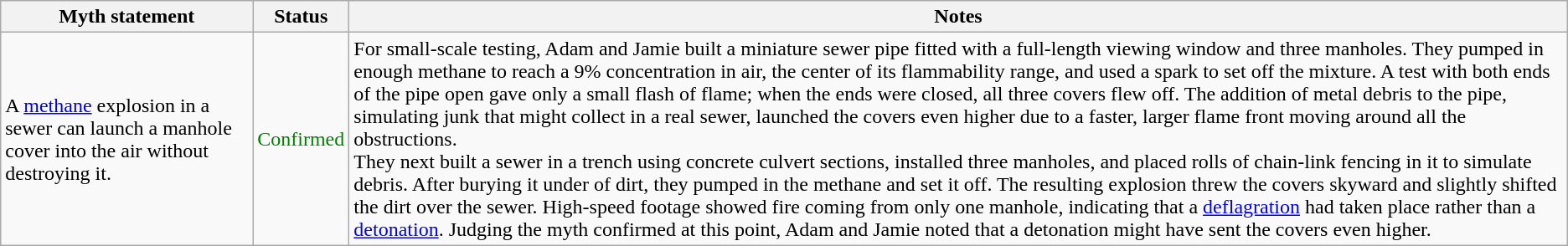<table class="wikitable plainrowheaders">
<tr>
<th>Myth statement</th>
<th>Status</th>
<th>Notes</th>
</tr>
<tr>
<td>A <a href='#'>methane</a> explosion in a sewer can launch a manhole cover into the air without destroying it.</td>
<td style="color:green">Confirmed</td>
<td>For small-scale testing, Adam and Jamie built a miniature sewer pipe fitted with a full-length viewing window and three manholes. They pumped in enough methane to reach a 9% concentration in air, the center of its flammability range, and used a spark to set off the mixture. A test with both ends of the pipe open gave only a small flash of flame; when the ends were closed, all three covers flew off. The addition of metal debris to the pipe, simulating junk that might collect in a real sewer, launched the covers even higher due to a faster, larger flame front moving around all the obstructions.<br>They next built a  sewer in a trench using concrete culvert sections, installed three manholes, and placed rolls of chain-link fencing in it to simulate debris. After burying it under  of dirt, they pumped in the methane and set it off. The resulting explosion threw the covers  skyward and slightly shifted the dirt over the sewer. High-speed footage showed fire coming from only one manhole, indicating that a <a href='#'>deflagration</a> had taken place rather than a <a href='#'>detonation</a>. Judging the myth confirmed at this point, Adam and Jamie noted that a detonation might have sent the covers even higher.</td>
</tr>
</table>
